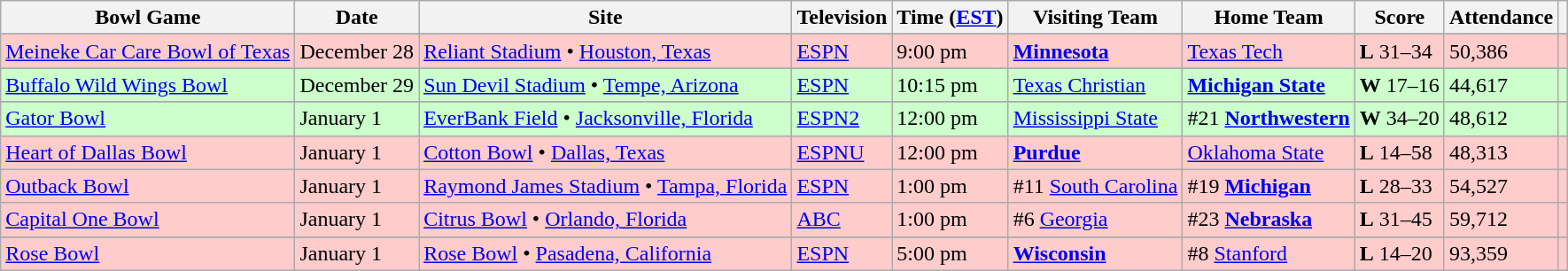<table class="wikitable">
<tr>
<th>Bowl Game</th>
<th>Date</th>
<th>Site</th>
<th>Television</th>
<th>Time (<a href='#'>EST</a>)</th>
<th>Visiting Team</th>
<th>Home Team</th>
<th>Score</th>
<th>Attendance</th>
<th></th>
</tr>
<tr>
</tr>
<tr bgcolor=ffcccc>
<td><a href='#'>Meineke Car Care Bowl of Texas</a></td>
<td>December 28</td>
<td><a href='#'>Reliant Stadium</a> • <a href='#'>Houston, Texas</a></td>
<td><a href='#'>ESPN</a></td>
<td>9:00 pm</td>
<td><strong><a href='#'>Minnesota</a></strong></td>
<td><a href='#'>Texas Tech</a></td>
<td><strong>L</strong> 31–34</td>
<td>50,386</td>
<td></td>
</tr>
<tr>
</tr>
<tr bgcolor=ccffcc>
<td><a href='#'>Buffalo Wild Wings Bowl</a></td>
<td>December 29</td>
<td><a href='#'>Sun Devil Stadium</a> • <a href='#'>Tempe, Arizona</a></td>
<td><a href='#'>ESPN</a></td>
<td>10:15 pm</td>
<td><a href='#'>Texas Christian</a></td>
<td><strong><a href='#'>Michigan State</a></strong></td>
<td><strong>W</strong> 17–16</td>
<td>44,617</td>
<td></td>
</tr>
<tr>
</tr>
<tr bgcolor=ccffcc>
<td><a href='#'>Gator Bowl</a></td>
<td>January 1</td>
<td><a href='#'>EverBank Field</a> • <a href='#'>Jacksonville, Florida</a></td>
<td><a href='#'>ESPN2</a></td>
<td>12:00 pm</td>
<td><a href='#'>Mississippi State</a></td>
<td>#21 <strong><a href='#'>Northwestern</a></strong></td>
<td><strong>W</strong> 34–20</td>
<td>48,612</td>
<td></td>
</tr>
<tr bgcolor=ffcccc>
<td><a href='#'>Heart of Dallas Bowl</a></td>
<td>January 1</td>
<td><a href='#'>Cotton Bowl</a> • <a href='#'>Dallas, Texas</a></td>
<td><a href='#'>ESPNU</a></td>
<td>12:00 pm</td>
<td><strong><a href='#'>Purdue</a></strong></td>
<td><a href='#'>Oklahoma State</a></td>
<td><strong>L</strong> 14–58</td>
<td>48,313</td>
<td></td>
</tr>
<tr bgcolor=ffcccc>
<td><a href='#'>Outback Bowl</a></td>
<td>January 1</td>
<td><a href='#'>Raymond James Stadium</a> • <a href='#'>Tampa, Florida</a></td>
<td><a href='#'>ESPN</a></td>
<td>1:00 pm</td>
<td>#11 <a href='#'>South Carolina</a></td>
<td>#19 <strong><a href='#'>Michigan</a></strong></td>
<td><strong>L</strong> 28–33</td>
<td>54,527</td>
<td></td>
</tr>
<tr bgcolor=ffcccc>
<td><a href='#'>Capital One Bowl</a></td>
<td>January 1</td>
<td><a href='#'>Citrus Bowl</a> • <a href='#'>Orlando, Florida</a></td>
<td><a href='#'>ABC</a></td>
<td>1:00 pm</td>
<td>#6 <a href='#'>Georgia</a></td>
<td>#23 <strong><a href='#'>Nebraska</a></strong></td>
<td><strong>L</strong> 31–45</td>
<td>59,712</td>
<td></td>
</tr>
<tr>
</tr>
<tr bgcolor= ffcccc>
<td><a href='#'>Rose Bowl</a></td>
<td>January 1</td>
<td><a href='#'>Rose Bowl</a> • <a href='#'>Pasadena, California</a></td>
<td><a href='#'>ESPN</a></td>
<td>5:00 pm</td>
<td><strong><a href='#'>Wisconsin</a></strong></td>
<td>#8 <a href='#'>Stanford</a></td>
<td><strong>L</strong> 14–20</td>
<td>93,359</td>
<td></td>
</tr>
</table>
